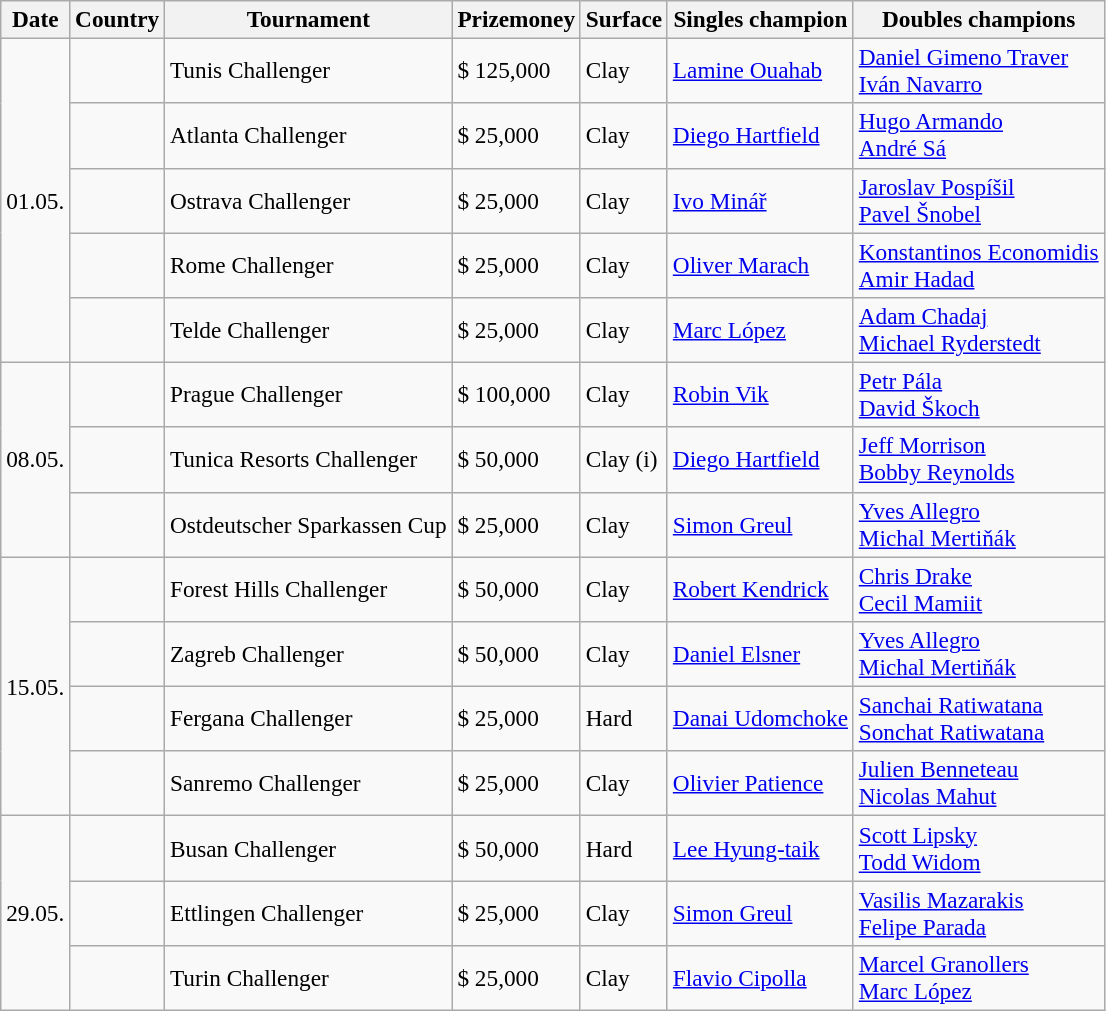<table class="sortable wikitable" style=font-size:97%>
<tr>
<th>Date</th>
<th>Country</th>
<th>Tournament</th>
<th>Prizemoney</th>
<th>Surface</th>
<th>Singles champion</th>
<th>Doubles champions</th>
</tr>
<tr>
<td rowspan="5">01.05.</td>
<td></td>
<td>Tunis Challenger</td>
<td>$ 125,000</td>
<td>Clay</td>
<td> <a href='#'>Lamine Ouahab</a></td>
<td> <a href='#'>Daniel Gimeno Traver</a> <br>  <a href='#'>Iván Navarro</a></td>
</tr>
<tr>
<td></td>
<td>Atlanta Challenger</td>
<td>$ 25,000</td>
<td>Clay</td>
<td> <a href='#'>Diego Hartfield</a></td>
<td> <a href='#'>Hugo Armando</a><br> <a href='#'>André Sá</a></td>
</tr>
<tr>
<td></td>
<td>Ostrava Challenger</td>
<td>$ 25,000</td>
<td>Clay</td>
<td> <a href='#'>Ivo Minář</a></td>
<td> <a href='#'>Jaroslav Pospíšil</a> <br>  <a href='#'>Pavel Šnobel</a></td>
</tr>
<tr>
<td></td>
<td>Rome Challenger</td>
<td>$ 25,000</td>
<td>Clay</td>
<td> <a href='#'>Oliver Marach</a></td>
<td> <a href='#'>Konstantinos Economidis</a> <br>  <a href='#'>Amir Hadad</a></td>
</tr>
<tr>
<td></td>
<td>Telde Challenger</td>
<td>$ 25,000</td>
<td>Clay</td>
<td> <a href='#'>Marc López</a></td>
<td> <a href='#'>Adam Chadaj</a><br> <a href='#'>Michael Ryderstedt</a></td>
</tr>
<tr>
<td rowspan="3">08.05.</td>
<td></td>
<td>Prague Challenger</td>
<td>$ 100,000</td>
<td>Clay</td>
<td> <a href='#'>Robin Vik</a></td>
<td> <a href='#'>Petr Pála</a> <br> <a href='#'>David Škoch</a></td>
</tr>
<tr>
<td></td>
<td>Tunica Resorts Challenger</td>
<td>$ 50,000</td>
<td>Clay (i)</td>
<td> <a href='#'>Diego Hartfield</a></td>
<td> <a href='#'>Jeff Morrison</a><br> <a href='#'>Bobby Reynolds</a></td>
</tr>
<tr>
<td></td>
<td>Ostdeutscher Sparkassen Cup</td>
<td>$ 25,000</td>
<td>Clay</td>
<td> <a href='#'>Simon Greul</a></td>
<td> <a href='#'>Yves Allegro</a><br> <a href='#'>Michal Mertiňák</a></td>
</tr>
<tr>
<td rowspan="4">15.05.</td>
<td></td>
<td>Forest Hills Challenger</td>
<td>$ 50,000</td>
<td>Clay</td>
<td> <a href='#'>Robert Kendrick</a></td>
<td> <a href='#'>Chris Drake</a><br> <a href='#'>Cecil Mamiit</a></td>
</tr>
<tr>
<td></td>
<td>Zagreb Challenger</td>
<td>$ 50,000</td>
<td>Clay</td>
<td> <a href='#'>Daniel Elsner</a></td>
<td> <a href='#'>Yves Allegro</a><br> <a href='#'>Michal Mertiňák</a></td>
</tr>
<tr>
<td></td>
<td>Fergana Challenger</td>
<td>$ 25,000</td>
<td>Hard</td>
<td> <a href='#'>Danai Udomchoke</a></td>
<td> <a href='#'>Sanchai Ratiwatana</a> <br>  <a href='#'>Sonchat Ratiwatana</a></td>
</tr>
<tr>
<td></td>
<td>Sanremo Challenger</td>
<td>$ 25,000</td>
<td>Clay</td>
<td> <a href='#'>Olivier Patience</a></td>
<td> <a href='#'>Julien Benneteau</a><br> <a href='#'>Nicolas Mahut</a></td>
</tr>
<tr>
<td rowspan="3">29.05.</td>
<td></td>
<td>Busan Challenger</td>
<td>$ 50,000</td>
<td>Hard</td>
<td> <a href='#'>Lee Hyung-taik</a></td>
<td> <a href='#'>Scott Lipsky</a><br> <a href='#'>Todd Widom</a></td>
</tr>
<tr>
<td></td>
<td>Ettlingen Challenger</td>
<td>$ 25,000</td>
<td>Clay</td>
<td> <a href='#'>Simon Greul</a></td>
<td> <a href='#'>Vasilis Mazarakis</a><br> <a href='#'>Felipe Parada</a></td>
</tr>
<tr>
<td></td>
<td>Turin Challenger</td>
<td>$ 25,000</td>
<td>Clay</td>
<td> <a href='#'>Flavio Cipolla</a></td>
<td> <a href='#'>Marcel Granollers</a><br> <a href='#'>Marc López</a></td>
</tr>
</table>
